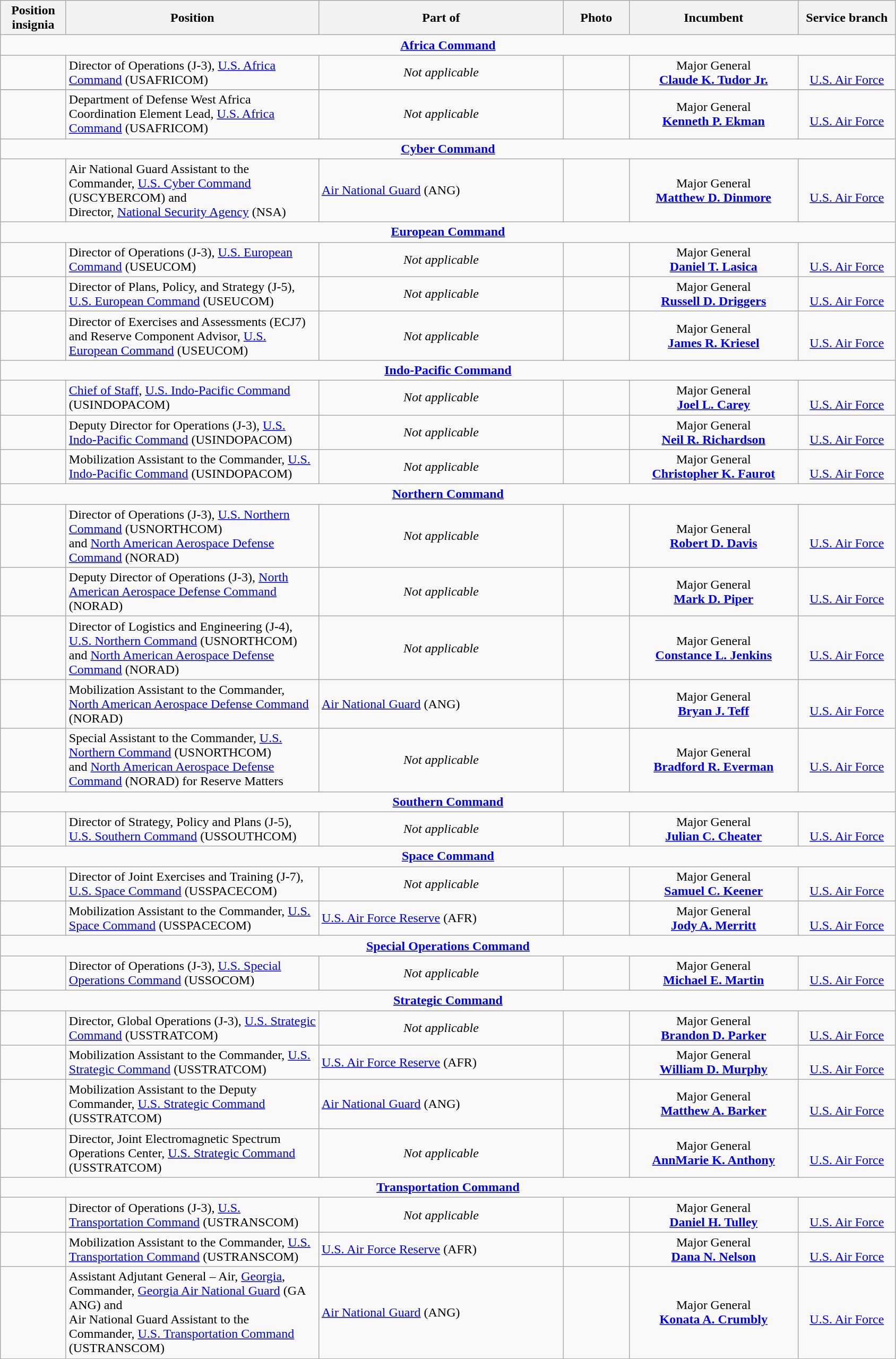<table class="wikitable">
<tr>
<th width="75" style="text-align:center">Position insignia</th>
<th width="310" style="text-align:center">Position</th>
<th width="300" style="text-align:center">Part of</th>
<th width="75" style="text-align:center">Photo</th>
<th width="205" style="text-align:center">Incumbent</th>
<th width="115" style="text-align:center">Service branch</th>
</tr>
<tr>
<td colspan="6" style="text-align:center"><strong><a href='#'>Africa Command</a></strong></td>
</tr>
<tr>
<td></td>
<td>Director of Operations (J-3), <a href='#'>U.S. Africa Command</a> (USAFRICOM)</td>
<td style="text-align:center"><em>Not applicable</em></td>
<td></td>
<td style="text-align:center">Major General<br><strong><a href='#'>Claude K. Tudor Jr.</a></strong></td>
<td style="text-align:center"><br><a href='#'>U.S. Air Force</a></td>
</tr>
<tr>
</tr>
<tr>
<td></td>
<td>Department of Defense West Africa Coordination Element Lead, <a href='#'>U.S. Africa Command</a> (USAFRICOM)</td>
<td style="text-align:center"><em>Not applicable</em></td>
<td></td>
<td style="text-align:center">Major General<br><strong><a href='#'>Kenneth P. Ekman</a></strong></td>
<td style="text-align:center"><br><a href='#'>U.S. Air Force</a></td>
</tr>
<tr>
<td colspan="6" style="text-align:center"><strong><a href='#'>Cyber Command</a></strong></td>
</tr>
<tr>
<td> </td>
<td>Air National Guard Assistant to the Commander, <a href='#'>U.S. Cyber Command</a> (USCYBERCOM) and<br>Director, <a href='#'>National Security Agency</a> (NSA)</td>
<td> <a href='#'>Air National Guard</a> (ANG)</td>
<td></td>
<td style="text-align:center">Major General<br><strong><a href='#'>Matthew D. Dinmore</a></strong></td>
<td style="text-align:center"><br><a href='#'>U.S. Air Force</a></td>
</tr>
<tr>
<td colspan="6" style="text-align:center"><strong><a href='#'>European Command</a></strong></td>
</tr>
<tr>
<td></td>
<td>Director of Operations (J-3), <a href='#'>U.S. European Command</a> (USEUCOM)</td>
<td style="text-align:center"><em>Not applicable</em></td>
<td></td>
<td style="text-align:center">Major General<br><strong><a href='#'>Daniel T. Lasica</a></strong></td>
<td style="text-align:center"><br><a href='#'>U.S. Air Force</a></td>
</tr>
<tr>
<td></td>
<td>Director of Plans, Policy, and Strategy (J-5), <a href='#'>U.S. European Command</a> (USEUCOM)</td>
<td style="text-align:center"><em>Not applicable</em></td>
<td></td>
<td style="text-align:center">Major General<br><strong><a href='#'>Russell D. Driggers</a></strong></td>
<td style="text-align:center"><br><a href='#'>U.S. Air Force</a></td>
</tr>
<tr>
<td></td>
<td>Director of Exercises and Assessments (ECJ7) and Reserve Component Advisor, <a href='#'>U.S. European Command</a> (USEUCOM)</td>
<td style="text-align:center"><em>Not applicable</em></td>
<td></td>
<td style="text-align:center">Major General<br><strong><a href='#'>James R. Kriesel</a></strong></td>
<td style="text-align:center"><br><a href='#'>U.S. Air Force</a></td>
</tr>
<tr>
<td colspan="6" style="text-align:center"><strong><a href='#'>Indo-Pacific Command</a></strong></td>
</tr>
<tr>
<td></td>
<td><a href='#'>Chief of Staff</a>, <a href='#'>U.S. Indo-Pacific Command</a> (USINDOPACOM)</td>
<td style="text-align:center"><em>Not applicable</em></td>
<td></td>
<td style="text-align:center">Major General<br><strong><a href='#'>Joel L. Carey</a></strong></td>
<td style="text-align:center"><br><a href='#'>U.S. Air Force</a></td>
</tr>
<tr>
<td></td>
<td>Deputy Director for Operations (J-3), <a href='#'>U.S. Indo-Pacific Command</a> (USINDOPACOM)</td>
<td style="text-align:center"><em>Not applicable</em></td>
<td></td>
<td style="text-align:center">Major General<br><strong><a href='#'>Neil R. Richardson</a></strong></td>
<td style="text-align:center"><br><a href='#'>U.S. Air Force</a></td>
</tr>
<tr>
<td></td>
<td>Mobilization Assistant to the Commander, <a href='#'>U.S. Indo-Pacific Command</a> (USINDOPACOM)</td>
<td style="text-align:center"><em>Not applicable</em></td>
<td></td>
<td style="text-align:center">Major General<br><strong><a href='#'>Christopher K. Faurot</a></strong></td>
<td style="text-align:center"><br><a href='#'>U.S. Air Force</a></td>
</tr>
<tr>
<td colspan="6" style="text-align:center"><strong><a href='#'>Northern Command</a></strong></td>
</tr>
<tr>
<td> </td>
<td>Director of Operations (J-3), <a href='#'>U.S. Northern Command</a> (USNORTHCOM)<br>and <a href='#'>North American Aerospace Defense Command</a> (NORAD)</td>
<td style="text-align:center"><em>Not applicable</em></td>
<td></td>
<td style="text-align:center">Major General<br><strong><a href='#'>Robert D. Davis</a></strong></td>
<td style="text-align:center"><br><a href='#'>U.S. Air Force</a></td>
</tr>
<tr>
<td></td>
<td>Deputy Director of Operations (J-3), <a href='#'>North American Aerospace Defense Command</a> (NORAD)</td>
<td style="text-align:center"><em>Not applicable</em></td>
<td></td>
<td style="text-align:center">Major General<br><strong><a href='#'>Mark D. Piper</a></strong></td>
<td style="text-align:center"><br><a href='#'>U.S. Air Force</a></td>
</tr>
<tr>
<td> </td>
<td>Director of Logistics and Engineering (J-4), <a href='#'>U.S. Northern Command</a> (USNORTHCOM)<br>and <a href='#'>North American Aerospace Defense Command</a> (NORAD)</td>
<td style="text-align:center"><em>Not applicable</em></td>
<td></td>
<td style="text-align:center">Major General<br><strong><a href='#'>Constance L. Jenkins</a></strong></td>
<td style="text-align:center"><br><a href='#'>U.S. Air Force</a></td>
</tr>
<tr>
<td></td>
<td>Mobilization Assistant to the Commander,<br><a href='#'>North American Aerospace Defense Command</a> (NORAD)</td>
<td> <a href='#'>Air National Guard</a> (ANG)</td>
<td></td>
<td style="text-align:center">Major General<br><strong><a href='#'>Bryan J. Teff</a></strong></td>
<td style="text-align:center"><br><a href='#'>U.S. Air Force</a></td>
</tr>
<tr>
<td> </td>
<td>Special Assistant to the Commander, <a href='#'>U.S. Northern Command</a> (USNORTHCOM)<br>and <a href='#'>North American Aerospace Defense Command</a> (NORAD) for Reserve Matters</td>
<td style="text-align:center"><em>Not applicable</em></td>
<td></td>
<td style="text-align:center">Major General<br><strong><a href='#'>Bradford R. Everman</a></strong></td>
<td style="text-align:center"><br><a href='#'>U.S. Air Force</a></td>
</tr>
<tr>
<td colspan="6" style="text-align:center"><strong><a href='#'>Southern Command</a></strong></td>
</tr>
<tr>
<td></td>
<td>Director of Strategy, Policy and Plans (J-5), <a href='#'>U.S. Southern Command</a> (USSOUTHCOM)</td>
<td style="text-align:center"><em>Not applicable</em></td>
<td></td>
<td style="text-align:center">Major General<br><strong><a href='#'>Julian C. Cheater</a></strong></td>
<td style="text-align:center"><br><a href='#'>U.S. Air Force</a></td>
</tr>
<tr>
<td colspan="6" style="text-align:center"><strong><a href='#'>Space Command</a></strong></td>
</tr>
<tr>
<td></td>
<td>Director of Joint Exercises and Training (J-7), <a href='#'>U.S. Space Command</a> (USSPACECOM)</td>
<td style="text-align:center"><em>Not applicable</em></td>
<td></td>
<td style="text-align:center">Major General<br><strong><a href='#'>Samuel C. Keener</a></strong></td>
<td style="text-align:center"><br><a href='#'>U.S. Air Force</a></td>
</tr>
<tr>
<td></td>
<td>Mobilization Assistant to the Commander, <a href='#'>U.S. Space Command</a> (USSPACECOM)</td>
<td> <a href='#'>U.S. Air Force Reserve</a> (AFR)</td>
<td></td>
<td style="text-align:center">Major General<br><strong><a href='#'>Jody A. Merritt</a></strong></td>
<td style="text-align:center"><br><a href='#'>U.S. Air Force</a></td>
</tr>
<tr>
<td colspan="6" style="text-align:center"><strong><a href='#'>Special Operations Command</a></strong></td>
</tr>
<tr>
<td></td>
<td>Director of Operations (J-3), <a href='#'>U.S. Special Operations Command</a> (USSOCOM)</td>
<td style="text-align:center"><em>Not applicable</em></td>
<td></td>
<td style="text-align:center">Major General<br><strong><a href='#'>Michael E. Martin</a></strong></td>
<td style="text-align:center"><br><a href='#'>U.S. Air Force</a></td>
</tr>
<tr>
<td colspan="6" style="text-align:center"><strong><a href='#'>Strategic Command</a></strong></td>
</tr>
<tr>
<td></td>
<td>Director, Global Operations (J-3), <a href='#'>U.S. Strategic Command</a> (USSTRATCOM)</td>
<td style="text-align:center"><em>Not applicable</em></td>
<td></td>
<td style="text-align:center">Major General<br><strong><a href='#'>Brandon D. Parker</a></strong></td>
<td style="text-align:center"><br><a href='#'>U.S. Air Force</a></td>
</tr>
<tr>
<td></td>
<td>Mobilization Assistant to the Commander, <a href='#'>U.S. Strategic Command</a> (USSTRATCOM)</td>
<td> <a href='#'>U.S. Air Force Reserve</a> (AFR)</td>
<td></td>
<td style="text-align:center">Major General<br><strong><a href='#'>William D. Murphy</a></strong></td>
<td style="text-align:center"><br><a href='#'>U.S. Air Force</a></td>
</tr>
<tr>
<td></td>
<td>Mobilization Assistant to the Deputy Commander, <a href='#'>U.S. Strategic Command</a> (USSTRATCOM)</td>
<td> <a href='#'>Air National Guard</a> (ANG)</td>
<td></td>
<td style="text-align:center">Major General<br><strong><a href='#'>Matthew A. Barker</a></strong></td>
<td style="text-align:center"><br><a href='#'>U.S. Air Force</a></td>
</tr>
<tr>
<td></td>
<td>Director, Joint Electromagnetic Spectrum Operations Center, <a href='#'>U.S. Strategic Command</a> (USSTRATCOM)</td>
<td style="text-align:center"><em>Not applicable</em></td>
<td></td>
<td style="text-align:center">Major General<br><strong><a href='#'>AnnMarie K. Anthony</a></strong></td>
<td style="text-align:center"><br><a href='#'>U.S. Air Force</a></td>
</tr>
<tr>
<td colspan="6" style="text-align:center"><strong><a href='#'>Transportation Command</a></strong></td>
</tr>
<tr>
<td></td>
<td>Director of Operations (J-3), <a href='#'>U.S. Transportation Command</a> (USTRANSCOM)</td>
<td style="text-align:center"><em>Not applicable</em></td>
<td></td>
<td style="text-align:center">Major General<br><strong><a href='#'>Daniel H. Tulley</a></strong></td>
<td style="text-align:center"><br><a href='#'>U.S. Air Force</a></td>
</tr>
<tr>
<td></td>
<td>Mobilization Assistant to the Commander, <a href='#'>U.S. Transportation Command</a> (USTRANSCOM)</td>
<td> <a href='#'>U.S. Air Force Reserve</a> (AFR)</td>
<td></td>
<td style="text-align:center">Major General<br><strong><a href='#'>Dana N. Nelson</a></strong></td>
<td style="text-align:center"><br><a href='#'>U.S. Air Force</a></td>
</tr>
<tr>
<td> </td>
<td>Assistant Adjutant General – Air, <a href='#'>Georgia</a>,<br>Commander, <a href='#'>Georgia Air National Guard</a> (GA ANG) and<br>Air National Guard Assistant to the Commander, <a href='#'>U.S. Transportation Command</a> (USTRANSCOM)</td>
<td> <a href='#'>Air National Guard</a> (ANG)</td>
<td></td>
<td style="text-align:center">Major General<br><strong><a href='#'>Konata A. Crumbly</a></strong></td>
<td style="text-align:center"><br><a href='#'>U.S. Air Force</a></td>
</tr>
</table>
